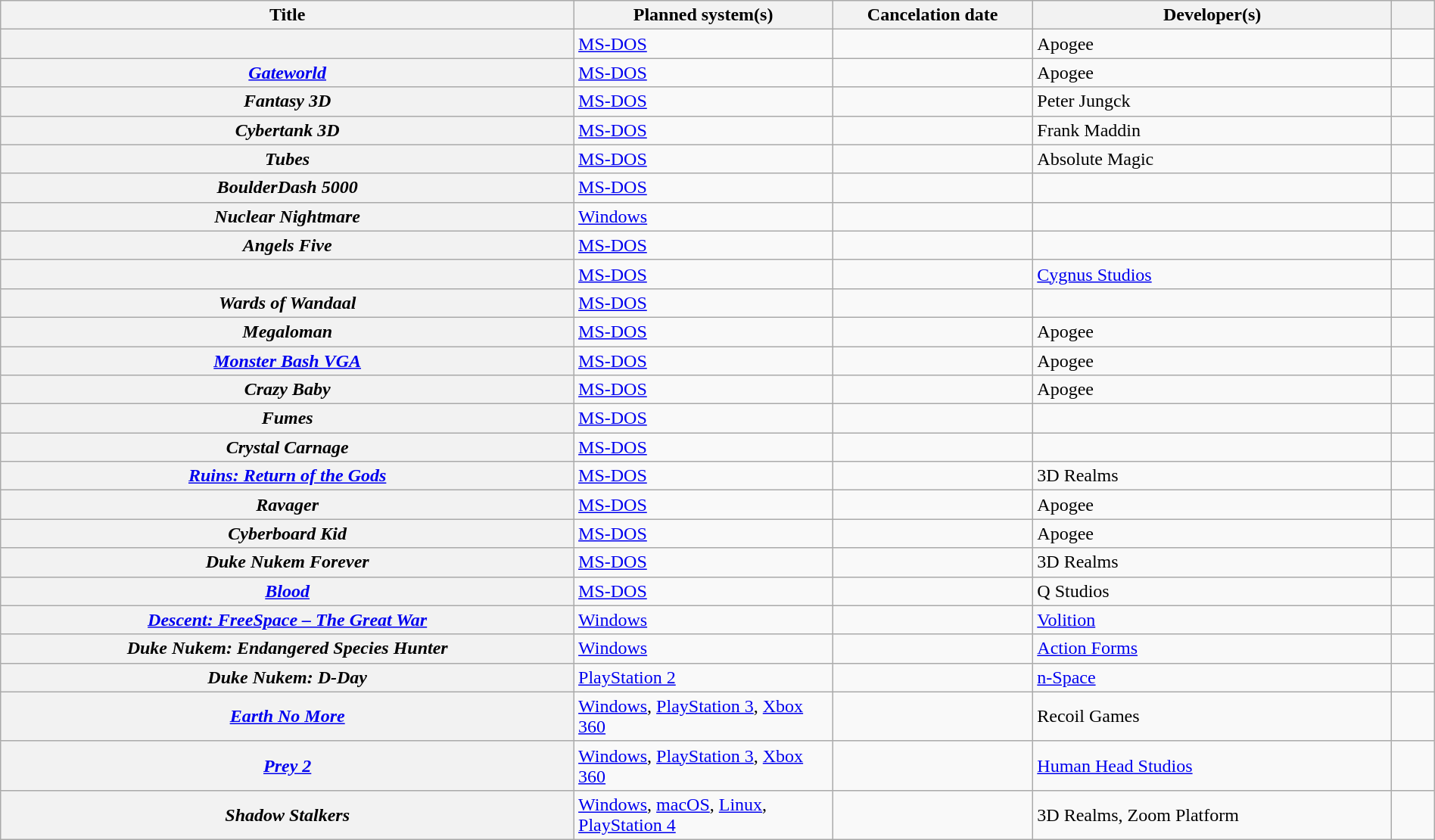<table class="wikitable sortable plainrowheaders" style="width: 100%">
<tr>
<th style="width:40%" scope="col">Title</th>
<th style="width:18%" scope="col">Planned system(s)</th>
<th style="width:14%" scope="col">Cancelation date</th>
<th style="width:25%" scope="col">Developer(s)</th>
<th style="width:3%" scope="col" class="unsortable"></th>
</tr>
<tr>
<th scope="row" style="text-align:center;"><strong><em></em></strong></th>
<td><a href='#'>MS-DOS</a></td>
<td></td>
<td>Apogee</td>
<td style="text-align:center;"></td>
</tr>
<tr>
<th scope="row" style="text-align:center;"><strong><em><a href='#'>Gateworld</a></em></strong></th>
<td><a href='#'>MS-DOS</a></td>
<td></td>
<td>Apogee</td>
<td style="text-align:center;"></td>
</tr>
<tr>
<th scope="row" style="text-align:center;"><strong><em>Fantasy 3D</em></strong></th>
<td><a href='#'>MS-DOS</a></td>
<td></td>
<td>Peter Jungck</td>
<td style="text-align:center;"></td>
</tr>
<tr>
<th scope="row" style="text-align:center;"><strong><em>Cybertank 3D</em></strong></th>
<td><a href='#'>MS-DOS</a></td>
<td></td>
<td>Frank Maddin</td>
<td style="text-align:center;"></td>
</tr>
<tr>
<th scope="row" style="text-align:center;"><strong><em>Tubes</em></strong></th>
<td><a href='#'>MS-DOS</a></td>
<td></td>
<td>Absolute Magic</td>
<td style="text-align:center;"></td>
</tr>
<tr>
<th scope="row" style="text-align:center;"><strong><em>BoulderDash 5000</em></strong></th>
<td><a href='#'>MS-DOS</a></td>
<td></td>
<td></td>
<td style="text-align:center;"></td>
</tr>
<tr>
<th scope="row" style="text-align:center;"><strong><em>Nuclear Nightmare</em></strong></th>
<td><a href='#'>Windows</a></td>
<td></td>
<td></td>
<td style="text-align:center;"></td>
</tr>
<tr>
<th scope="row" style="text-align:center;"><strong><em>Angels Five</em></strong></th>
<td><a href='#'>MS-DOS</a></td>
<td></td>
<td></td>
<td style="text-align:center;"></td>
</tr>
<tr>
<th scope="row" style="text-align:center;"><strong><em></em></strong></th>
<td><a href='#'>MS-DOS</a></td>
<td></td>
<td><a href='#'>Cygnus Studios</a></td>
<td style="text-align:center;"></td>
</tr>
<tr>
<th scope="row" style="text-align:center;"><strong><em>Wards of Wandaal</em></strong></th>
<td><a href='#'>MS-DOS</a></td>
<td></td>
<td></td>
<td style="text-align:center;"></td>
</tr>
<tr>
<th scope="row" style="text-align:center;"><strong><em>Megaloman</em></strong></th>
<td><a href='#'>MS-DOS</a></td>
<td></td>
<td>Apogee</td>
<td style="text-align:center;"></td>
</tr>
<tr>
<th scope="row" style="text-align:center;"><strong><em><a href='#'>Monster Bash VGA</a></em></strong></th>
<td><a href='#'>MS-DOS</a></td>
<td></td>
<td>Apogee</td>
<td style="text-align:center;"></td>
</tr>
<tr>
<th scope="row" style="text-align:center;"><strong><em>Crazy Baby</em></strong></th>
<td><a href='#'>MS-DOS</a></td>
<td></td>
<td>Apogee</td>
<td style="text-align:center;"></td>
</tr>
<tr>
<th scope="row" style="text-align:center;"><strong><em>Fumes</em></strong></th>
<td><a href='#'>MS-DOS</a></td>
<td></td>
<td></td>
<td style="text-align:center;"></td>
</tr>
<tr>
<th scope="row" style="text-align:center;"><strong><em>Crystal Carnage</em></strong></th>
<td><a href='#'>MS-DOS</a></td>
<td></td>
<td></td>
<td style="text-align:center;"></td>
</tr>
<tr>
<th scope="row" style="text-align:center;"><strong><em><a href='#'>Ruins: Return of the Gods</a></em></strong></th>
<td><a href='#'>MS-DOS</a></td>
<td></td>
<td>3D Realms</td>
<td style="text-align:center;"></td>
</tr>
<tr>
<th scope="row" style="text-align:center;"><strong><em>Ravager</em></strong></th>
<td><a href='#'>MS-DOS</a></td>
<td></td>
<td>Apogee</td>
<td style="text-align:center;"></td>
</tr>
<tr>
<th scope="row" style="text-align:center;"><strong><em>Cyberboard Kid</em></strong></th>
<td><a href='#'>MS-DOS</a></td>
<td></td>
<td>Apogee</td>
<td style="text-align:center;"></td>
</tr>
<tr>
<th scope="row" style="text-align:center;"><strong><em>Duke Nukem Forever</em></strong></th>
<td><a href='#'>MS-DOS</a></td>
<td></td>
<td>3D Realms</td>
<td style="text-align:center;"></td>
</tr>
<tr>
<th scope="row" style="text-align:center;"><strong><em><a href='#'>Blood</a></em></strong></th>
<td><a href='#'>MS-DOS</a></td>
<td></td>
<td>Q Studios</td>
<td style="text-align:center;"></td>
</tr>
<tr>
<th scope="row" style="text-align:center;"><strong><em><a href='#'>Descent: FreeSpace – The Great War</a></em></strong></th>
<td><a href='#'>Windows</a></td>
<td></td>
<td><a href='#'>Volition</a></td>
<td style="text-align:center;"></td>
</tr>
<tr>
<th scope="row" style="text-align:center;"><strong><em>Duke Nukem: Endangered Species Hunter</em></strong></th>
<td><a href='#'>Windows</a></td>
<td></td>
<td><a href='#'>Action Forms</a></td>
<td style="text-align:center;"></td>
</tr>
<tr>
<th scope="row" style="text-align:center;"><strong><em>Duke Nukem: D-Day</em></strong></th>
<td><a href='#'>PlayStation 2</a></td>
<td></td>
<td><a href='#'>n-Space</a></td>
<td style="text-align:center;"></td>
</tr>
<tr>
<th scope="row" style="text-align:center;"><strong><em><a href='#'>Earth No More</a></em></strong></th>
<td><a href='#'>Windows</a>, <a href='#'>PlayStation 3</a>, <a href='#'>Xbox 360</a></td>
<td></td>
<td>Recoil Games</td>
<td style="text-align:center;"></td>
</tr>
<tr>
<th scope="row" style="text-align:center;"><strong><em><a href='#'>Prey 2</a></em></strong></th>
<td><a href='#'>Windows</a>, <a href='#'>PlayStation 3</a>, <a href='#'>Xbox 360</a></td>
<td></td>
<td><a href='#'>Human Head Studios</a></td>
<td style="text-align:center;"></td>
</tr>
<tr>
<th scope="row" style="text-align:center;"><strong><em>Shadow Stalkers</em></strong></th>
<td><a href='#'>Windows</a>, <a href='#'>macOS</a>, <a href='#'>Linux</a>, <a href='#'>PlayStation 4</a></td>
<td></td>
<td>3D Realms, Zoom Platform</td>
<td style="text-align:center;"></td>
</tr>
</table>
